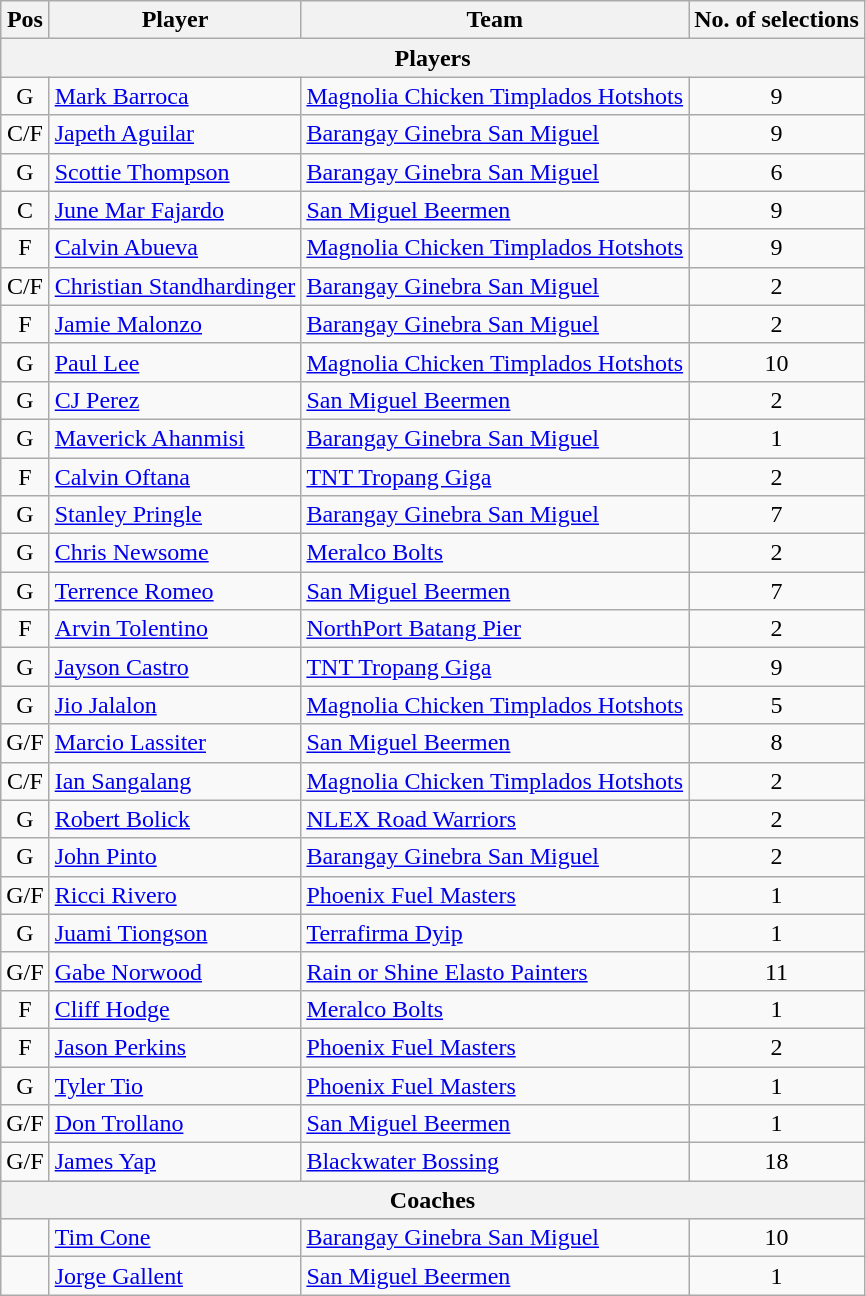<table class="wikitable" style="text-align:center">
<tr>
<th scope="col">Pos</th>
<th scope="col">Player</th>
<th scope="col">Team</th>
<th scope="col">No. of selections</th>
</tr>
<tr>
<th scope="col" colspan="4">Players</th>
</tr>
<tr>
<td>G</td>
<td style="text-align:left"><a href='#'>Mark Barroca</a></td>
<td style="text-align:left"><a href='#'>Magnolia Chicken Timplados Hotshots</a></td>
<td>9</td>
</tr>
<tr>
<td>C/F</td>
<td style="text-align:left"><a href='#'>Japeth Aguilar</a></td>
<td style="text-align:left"><a href='#'>Barangay Ginebra San Miguel</a></td>
<td>9</td>
</tr>
<tr>
<td>G</td>
<td style="text-align:left"><a href='#'>Scottie Thompson</a></td>
<td style="text-align:left"><a href='#'>Barangay Ginebra San Miguel</a></td>
<td>6</td>
</tr>
<tr>
<td>C</td>
<td style="text-align:left"><a href='#'>June Mar Fajardo</a></td>
<td style="text-align:left"><a href='#'>San Miguel Beermen</a></td>
<td>9</td>
</tr>
<tr>
<td>F</td>
<td style="text-align:left"><a href='#'>Calvin Abueva</a></td>
<td style="text-align:left"><a href='#'>Magnolia Chicken Timplados Hotshots</a></td>
<td>9</td>
</tr>
<tr>
<td>C/F</td>
<td style="text-align:left"><a href='#'>Christian Standhardinger</a></td>
<td style="text-align:left"><a href='#'>Barangay Ginebra San Miguel</a></td>
<td>2</td>
</tr>
<tr>
<td>F</td>
<td style="text-align:left"><a href='#'>Jamie Malonzo</a></td>
<td style="text-align:left"><a href='#'>Barangay Ginebra San Miguel</a></td>
<td>2</td>
</tr>
<tr>
<td>G</td>
<td style="text-align:left"><a href='#'>Paul Lee</a></td>
<td style="text-align:left"><a href='#'>Magnolia Chicken Timplados Hotshots</a></td>
<td>10</td>
</tr>
<tr>
<td>G</td>
<td style="text-align:left"><a href='#'>CJ Perez</a></td>
<td style="text-align:left"><a href='#'>San Miguel Beermen</a></td>
<td>2</td>
</tr>
<tr>
<td>G</td>
<td style="text-align:left"><a href='#'>Maverick Ahanmisi</a></td>
<td style="text-align:left"><a href='#'>Barangay Ginebra San Miguel</a></td>
<td>1</td>
</tr>
<tr>
<td>F</td>
<td style="text-align:left"><a href='#'>Calvin Oftana</a></td>
<td style="text-align:left"><a href='#'>TNT Tropang Giga</a></td>
<td>2</td>
</tr>
<tr>
<td>G</td>
<td style="text-align:left"><a href='#'>Stanley Pringle</a></td>
<td style="text-align:left"><a href='#'>Barangay Ginebra San Miguel</a></td>
<td>7</td>
</tr>
<tr>
<td>G</td>
<td style="text-align:left"><a href='#'>Chris Newsome</a></td>
<td style="text-align:left"><a href='#'>Meralco Bolts</a></td>
<td>2</td>
</tr>
<tr>
<td>G</td>
<td style="text-align:left"><a href='#'>Terrence Romeo</a></td>
<td style="text-align:left"><a href='#'>San Miguel Beermen</a></td>
<td>7</td>
</tr>
<tr>
<td>F</td>
<td style="text-align:left"><a href='#'>Arvin Tolentino</a></td>
<td style="text-align:left"><a href='#'>NorthPort Batang Pier</a></td>
<td>2</td>
</tr>
<tr>
<td>G</td>
<td style="text-align:left"><a href='#'>Jayson Castro</a></td>
<td style="text-align:left"><a href='#'>TNT Tropang Giga</a></td>
<td>9</td>
</tr>
<tr>
<td>G</td>
<td style="text-align:left"><a href='#'>Jio Jalalon</a></td>
<td style="text-align:left"><a href='#'>Magnolia Chicken Timplados Hotshots</a></td>
<td>5</td>
</tr>
<tr>
<td>G/F</td>
<td style="text-align:left"><a href='#'>Marcio Lassiter</a></td>
<td style="text-align:left"><a href='#'>San Miguel Beermen</a></td>
<td>8</td>
</tr>
<tr>
<td>C/F</td>
<td style="text-align:left"><a href='#'>Ian Sangalang</a></td>
<td style="text-align:left"><a href='#'>Magnolia Chicken Timplados Hotshots</a></td>
<td>2</td>
</tr>
<tr>
<td>G</td>
<td style="text-align:left"><a href='#'>Robert Bolick</a></td>
<td style="text-align:left"><a href='#'>NLEX Road Warriors</a></td>
<td>2</td>
</tr>
<tr>
<td>G</td>
<td style="text-align:left"><a href='#'>John Pinto</a></td>
<td style="text-align:left"><a href='#'>Barangay Ginebra San Miguel</a></td>
<td>2</td>
</tr>
<tr>
<td>G/F</td>
<td style="text-align:left"><a href='#'>Ricci Rivero</a></td>
<td style="text-align:left"><a href='#'>Phoenix Fuel Masters</a></td>
<td>1</td>
</tr>
<tr>
<td>G</td>
<td style="text-align:left"><a href='#'>Juami Tiongson</a></td>
<td style="text-align:left"><a href='#'>Terrafirma Dyip</a></td>
<td>1</td>
</tr>
<tr>
<td>G/F</td>
<td style="text-align:left"><a href='#'>Gabe Norwood</a></td>
<td style="text-align:left"><a href='#'>Rain or Shine Elasto Painters</a></td>
<td>11</td>
</tr>
<tr>
<td>F</td>
<td style="text-align:left"><a href='#'>Cliff Hodge</a></td>
<td style="text-align:left"><a href='#'>Meralco Bolts</a></td>
<td>1</td>
</tr>
<tr>
<td>F</td>
<td style="text-align:left"><a href='#'>Jason Perkins</a></td>
<td style="text-align:left"><a href='#'>Phoenix Fuel Masters</a></td>
<td>2</td>
</tr>
<tr>
<td>G</td>
<td style="text-align:left"><a href='#'>Tyler Tio</a></td>
<td style="text-align:left"><a href='#'>Phoenix Fuel Masters</a></td>
<td>1</td>
</tr>
<tr>
<td>G/F</td>
<td style="text-align:left"><a href='#'>Don Trollano</a></td>
<td style="text-align:left"><a href='#'>San Miguel Beermen</a></td>
<td>1</td>
</tr>
<tr>
<td>G/F</td>
<td style="text-align:left"><a href='#'>James Yap</a></td>
<td style="text-align:left"><a href='#'>Blackwater Bossing</a></td>
<td>18</td>
</tr>
<tr>
<th scope="col" colspan="4">Coaches</th>
</tr>
<tr>
<td></td>
<td style="text-align:left"><a href='#'>Tim Cone</a></td>
<td style="text-align:left"><a href='#'>Barangay Ginebra San Miguel</a></td>
<td>10</td>
</tr>
<tr>
<td></td>
<td style="text-align:left"><a href='#'>Jorge Gallent</a></td>
<td style="text-align:left"><a href='#'>San Miguel Beermen</a></td>
<td>1</td>
</tr>
</table>
